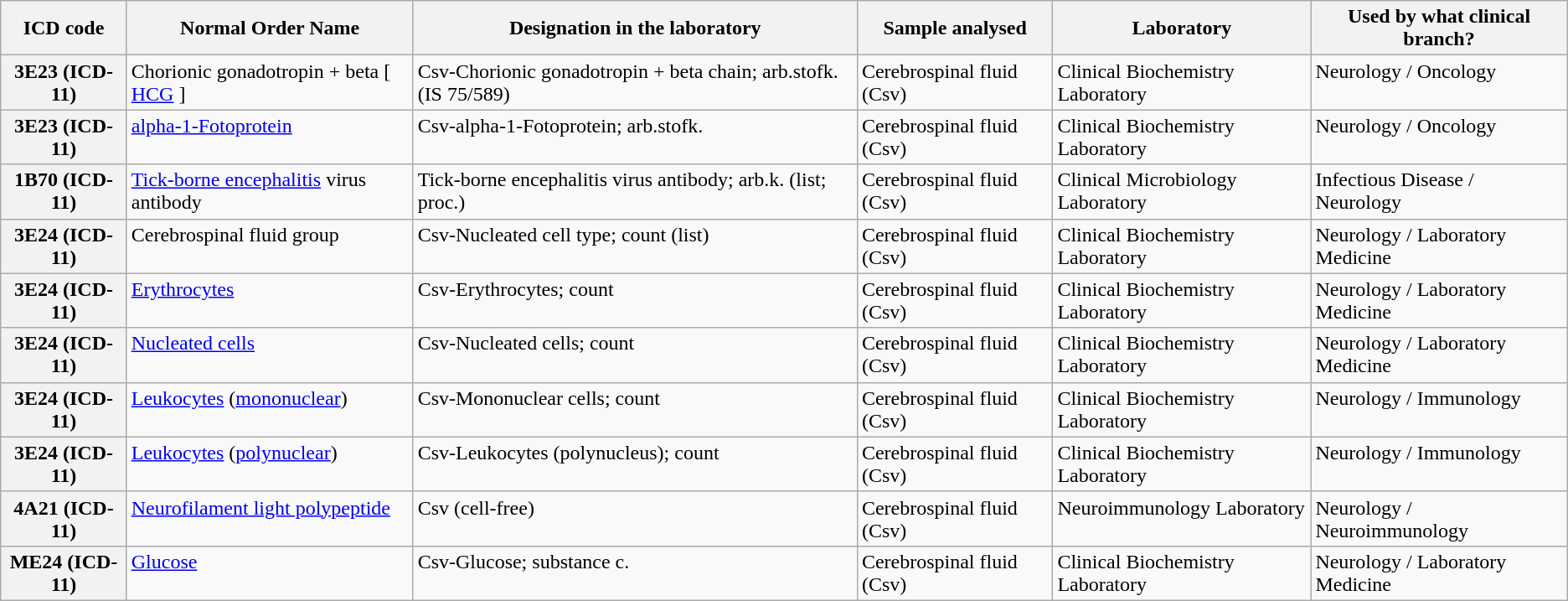<table class="wikitable sortable static-row-numbers sticky-header sort-under mw-datatable plainrowheaders">
<tr>
<th scope="col">ICD code</th>
<th scope="col">Normal Order Name</th>
<th scope="col">Designation in the laboratory</th>
<th scope="col">Sample analysed</th>
<th scope="col">Laboratory</th>
<th scope="col">Used by what clinical branch?</th>
</tr>
<tr style="vertical-align: top;">
<th scope="row">3E23 (ICD-11)</th>
<td>Chorionic gonadotropin + beta [ <a href='#'>HCG</a> ]</td>
<td>Csv-Chorionic gonadotropin + beta chain; arb.stofk. (IS 75/589)</td>
<td>Cerebrospinal fluid (Csv)</td>
<td>Clinical Biochemistry Laboratory</td>
<td>Neurology / Oncology</td>
</tr>
<tr style="vertical-align: top;">
<th scope="row">3E23 (ICD-11)</th>
<td><a href='#'>alpha-1-Fotoprotein</a></td>
<td>Csv-alpha-1-Fotoprotein; arb.stofk.</td>
<td>Cerebrospinal fluid (Csv)</td>
<td>Clinical Biochemistry Laboratory</td>
<td>Neurology / Oncology</td>
</tr>
<tr style="vertical-align: top;">
<th scope="row">1B70 (ICD-11)</th>
<td><a href='#'>Tick-borne encephalitis</a> virus antibody</td>
<td>Tick-borne encephalitis virus antibody; arb.k. (list; proc.)</td>
<td>Cerebrospinal fluid (Csv)</td>
<td>Clinical Microbiology Laboratory</td>
<td>Infectious Disease / Neurology</td>
</tr>
<tr style="vertical-align: top;">
<th scope="row">3E24 (ICD-11)</th>
<td>Cerebrospinal fluid group</td>
<td>Csv-Nucleated cell type; count (list)</td>
<td>Cerebrospinal fluid (Csv)</td>
<td>Clinical Biochemistry Laboratory</td>
<td>Neurology / Laboratory Medicine</td>
</tr>
<tr style="vertical-align: top;">
<th scope="row">3E24 (ICD-11)</th>
<td><a href='#'>Erythrocytes</a></td>
<td>Csv-Erythrocytes; count</td>
<td>Cerebrospinal fluid (Csv)</td>
<td>Clinical Biochemistry Laboratory</td>
<td>Neurology / Laboratory Medicine</td>
</tr>
<tr style="vertical-align: top;">
<th scope="row">3E24 (ICD-11)</th>
<td><a href='#'>Nucleated cells</a></td>
<td>Csv-Nucleated cells; count</td>
<td>Cerebrospinal fluid (Csv)</td>
<td>Clinical Biochemistry Laboratory</td>
<td>Neurology / Laboratory Medicine</td>
</tr>
<tr style="vertical-align: top;">
<th scope="row">3E24 (ICD-11)</th>
<td><a href='#'>Leukocytes</a> (<a href='#'>mononuclear</a>)</td>
<td>Csv-Mononuclear cells; count</td>
<td>Cerebrospinal fluid (Csv)</td>
<td>Clinical Biochemistry Laboratory</td>
<td>Neurology / Immunology</td>
</tr>
<tr style="vertical-align: top;">
<th scope="row">3E24 (ICD-11)</th>
<td><a href='#'>Leukocytes</a> (<a href='#'>polynuclear</a>)</td>
<td>Csv-Leukocytes (polynucleus); count</td>
<td>Cerebrospinal fluid (Csv)</td>
<td>Clinical Biochemistry Laboratory</td>
<td>Neurology / Immunology</td>
</tr>
<tr style="vertical-align: top;">
<th scope="row">4A21 (ICD-11)</th>
<td><a href='#'>Neurofilament light polypeptide</a></td>
<td>Csv (cell-free)</td>
<td>Cerebrospinal fluid (Csv)</td>
<td>Neuroimmunology Laboratory</td>
<td>Neurology / Neuroimmunology</td>
</tr>
<tr style="vertical-align: top;">
<th scope="row">ME24 (ICD-11)</th>
<td><a href='#'>Glucose</a></td>
<td>Csv-Glucose; substance c.</td>
<td>Cerebrospinal fluid (Csv)</td>
<td>Clinical Biochemistry Laboratory</td>
<td>Neurology / Laboratory Medicine</td>
</tr>
</table>
